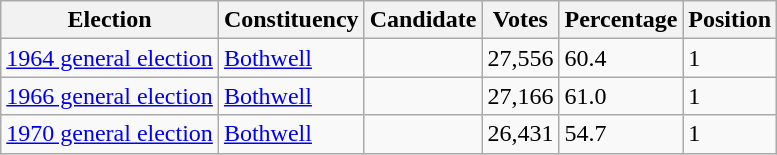<table class="wikitable sortable">
<tr>
<th>Election</th>
<th>Constituency</th>
<th>Candidate</th>
<th>Votes</th>
<th>Percentage</th>
<th>Position</th>
</tr>
<tr>
<td><a href='#'>1964 general election</a></td>
<td><a href='#'>Bothwell</a></td>
<td></td>
<td>27,556</td>
<td>60.4</td>
<td>1</td>
</tr>
<tr>
<td><a href='#'>1966 general election</a></td>
<td><a href='#'>Bothwell</a></td>
<td></td>
<td>27,166</td>
<td>61.0</td>
<td>1</td>
</tr>
<tr>
<td><a href='#'>1970 general election</a></td>
<td><a href='#'>Bothwell</a></td>
<td></td>
<td>26,431</td>
<td>54.7</td>
<td>1</td>
</tr>
</table>
